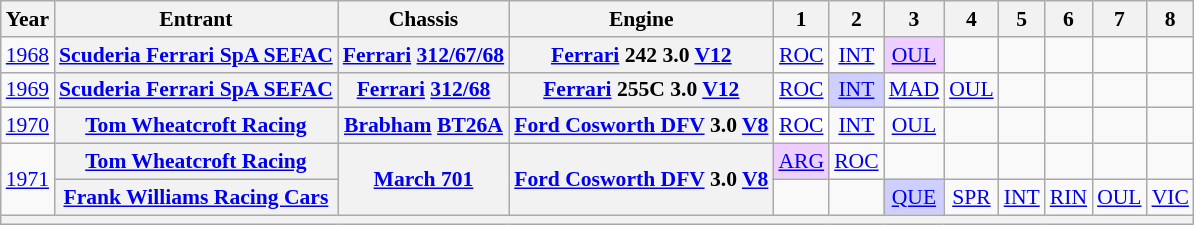<table class="wikitable" style="text-align:center; font-size:90%">
<tr>
<th>Year</th>
<th>Entrant</th>
<th>Chassis</th>
<th>Engine</th>
<th>1</th>
<th>2</th>
<th>3</th>
<th>4</th>
<th>5</th>
<th>6</th>
<th>7</th>
<th>8</th>
</tr>
<tr>
<td><a href='#'>1968</a></td>
<th><a href='#'>Scuderia Ferrari SpA SEFAC</a></th>
<th><a href='#'>Ferrari</a> <a href='#'>312/67/68</a></th>
<th><a href='#'>Ferrari</a> 242 3.0 <a href='#'>V12</a></th>
<td><a href='#'>ROC</a></td>
<td><a href='#'>INT</a></td>
<td style="background:#EFCFFF;"><a href='#'>OUL</a><br></td>
<td></td>
<td></td>
<td></td>
<td></td>
<td></td>
</tr>
<tr>
<td><a href='#'>1969</a></td>
<th><a href='#'>Scuderia Ferrari SpA SEFAC</a></th>
<th><a href='#'>Ferrari</a> <a href='#'>312/68</a></th>
<th><a href='#'>Ferrari</a> 255C 3.0 <a href='#'>V12</a></th>
<td><a href='#'>ROC</a></td>
<td style="background:#CFCFFF;"><a href='#'>INT</a><br></td>
<td><a href='#'>MAD</a></td>
<td><a href='#'>OUL</a></td>
<td></td>
<td></td>
<td></td>
<td></td>
</tr>
<tr>
<td><a href='#'>1970</a></td>
<th><a href='#'>Tom Wheatcroft Racing</a></th>
<th><a href='#'>Brabham</a> <a href='#'>BT26A</a></th>
<th><a href='#'>Ford Cosworth DFV</a> 3.0 <a href='#'>V8</a></th>
<td style="background:#FFFFFF;"><a href='#'>ROC</a><br></td>
<td><a href='#'>INT</a></td>
<td><a href='#'>OUL</a></td>
<td></td>
<td></td>
<td></td>
<td></td>
<td></td>
</tr>
<tr>
<td rowspan=2><a href='#'>1971</a></td>
<th><a href='#'>Tom Wheatcroft Racing</a></th>
<th rowspan=2><a href='#'>March 701</a></th>
<th rowspan=2><a href='#'>Ford Cosworth DFV</a> 3.0 <a href='#'>V8</a></th>
<td style="background:#EFCFFF;"><a href='#'>ARG</a><br></td>
<td><a href='#'>ROC</a></td>
<td></td>
<td></td>
<td></td>
<td></td>
<td></td>
<td></td>
</tr>
<tr>
<th><a href='#'>Frank Williams Racing Cars</a></th>
<td></td>
<td></td>
<td style="background:#CFCFFF"><a href='#'>QUE</a><br></td>
<td><a href='#'>SPR</a></td>
<td><a href='#'>INT</a></td>
<td><a href='#'>RIN</a></td>
<td><a href='#'>OUL</a></td>
<td><a href='#'>VIC</a></td>
</tr>
<tr>
<th colspan=12></th>
</tr>
</table>
